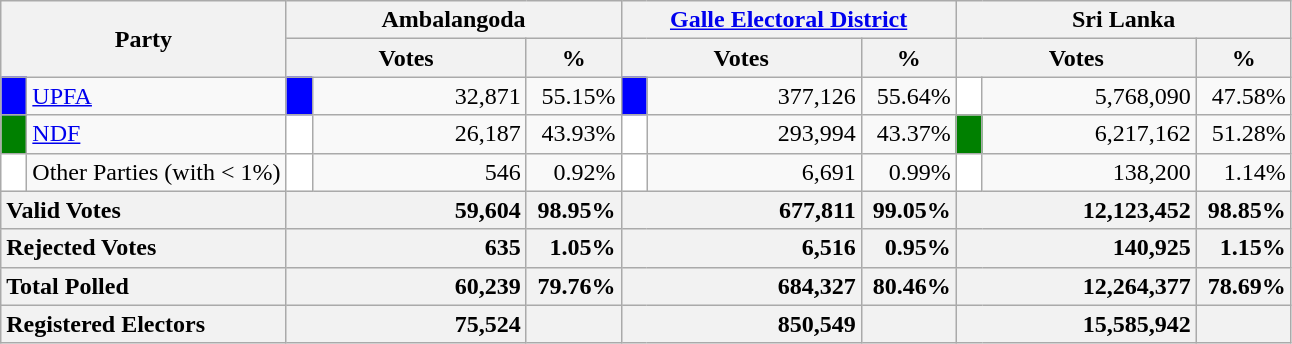<table class="wikitable">
<tr>
<th colspan="2" width="144px"rowspan="2">Party</th>
<th colspan="3" width="216px">Ambalangoda</th>
<th colspan="3" width="216px"><a href='#'>Galle Electoral District</a></th>
<th colspan="3" width="216px">Sri Lanka</th>
</tr>
<tr>
<th colspan="2" width="144px">Votes</th>
<th>%</th>
<th colspan="2" width="144px">Votes</th>
<th>%</th>
<th colspan="2" width="144px">Votes</th>
<th>%</th>
</tr>
<tr>
<td style="background-color:blue;" width="10px"></td>
<td style="text-align:left;"><a href='#'>UPFA</a></td>
<td style="background-color:blue;" width="10px"></td>
<td style="text-align:right;">32,871</td>
<td style="text-align:right;">55.15%</td>
<td style="background-color:blue;" width="10px"></td>
<td style="text-align:right;">377,126</td>
<td style="text-align:right;">55.64%</td>
<td style="background-color:white;" width="10px"></td>
<td style="text-align:right;">5,768,090</td>
<td style="text-align:right;">47.58%</td>
</tr>
<tr>
<td style="background-color:green;" width="10px"></td>
<td style="text-align:left;"><a href='#'>NDF</a></td>
<td style="background-color:white;" width="10px"></td>
<td style="text-align:right;">26,187</td>
<td style="text-align:right;">43.93%</td>
<td style="background-color:white;" width="10px"></td>
<td style="text-align:right;">293,994</td>
<td style="text-align:right;">43.37%</td>
<td style="background-color:green;" width="10px"></td>
<td style="text-align:right;">6,217,162</td>
<td style="text-align:right;">51.28%</td>
</tr>
<tr>
<td style="background-color:white;" width="10px"></td>
<td style="text-align:left;">Other Parties (with < 1%)</td>
<td style="background-color:white;" width="10px"></td>
<td style="text-align:right;">546</td>
<td style="text-align:right;">0.92%</td>
<td style="background-color:white;" width="10px"></td>
<td style="text-align:right;">6,691</td>
<td style="text-align:right;">0.99%</td>
<td style="background-color:white;" width="10px"></td>
<td style="text-align:right;">138,200</td>
<td style="text-align:right;">1.14%</td>
</tr>
<tr>
<th colspan="2" width="144px"style="text-align:left;">Valid Votes</th>
<th style="text-align:right;"colspan="2" width="144px">59,604</th>
<th style="text-align:right;">98.95%</th>
<th style="text-align:right;"colspan="2" width="144px">677,811</th>
<th style="text-align:right;">99.05%</th>
<th style="text-align:right;"colspan="2" width="144px">12,123,452</th>
<th style="text-align:right;">98.85%</th>
</tr>
<tr>
<th colspan="2" width="144px"style="text-align:left;">Rejected Votes</th>
<th style="text-align:right;"colspan="2" width="144px">635</th>
<th style="text-align:right;">1.05%</th>
<th style="text-align:right;"colspan="2" width="144px">6,516</th>
<th style="text-align:right;">0.95%</th>
<th style="text-align:right;"colspan="2" width="144px">140,925</th>
<th style="text-align:right;">1.15%</th>
</tr>
<tr>
<th colspan="2" width="144px"style="text-align:left;">Total Polled</th>
<th style="text-align:right;"colspan="2" width="144px">60,239</th>
<th style="text-align:right;">79.76%</th>
<th style="text-align:right;"colspan="2" width="144px">684,327</th>
<th style="text-align:right;">80.46%</th>
<th style="text-align:right;"colspan="2" width="144px">12,264,377</th>
<th style="text-align:right;">78.69%</th>
</tr>
<tr>
<th colspan="2" width="144px"style="text-align:left;">Registered Electors</th>
<th style="text-align:right;"colspan="2" width="144px">75,524</th>
<th></th>
<th style="text-align:right;"colspan="2" width="144px">850,549</th>
<th></th>
<th style="text-align:right;"colspan="2" width="144px">15,585,942</th>
<th></th>
</tr>
</table>
